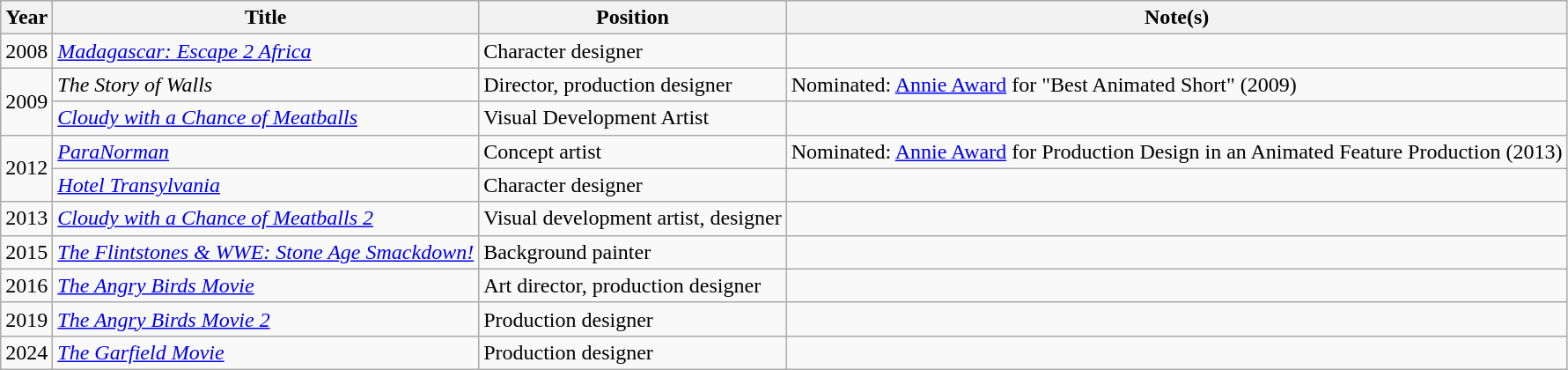<table class="wikitable">
<tr>
<th>Year</th>
<th>Title</th>
<th>Position</th>
<th>Note(s)</th>
</tr>
<tr>
<td>2008</td>
<td><em><a href='#'>Madagascar: Escape 2 Africa</a></em></td>
<td>Character designer</td>
<td></td>
</tr>
<tr>
<td rowspan="2">2009</td>
<td><em>The Story of Walls</em></td>
<td>Director, production designer</td>
<td>Nominated: <a href='#'>Annie Award</a> for "Best Animated Short" (2009)</td>
</tr>
<tr>
<td><em><a href='#'>Cloudy with a Chance of Meatballs</a></em></td>
<td>Visual Development Artist</td>
<td></td>
</tr>
<tr>
<td rowspan="2">2012</td>
<td><em><a href='#'>ParaNorman</a></em></td>
<td>Concept artist</td>
<td>Nominated: <a href='#'>Annie Award</a> for Production Design in an Animated Feature Production (2013)</td>
</tr>
<tr>
<td><em><a href='#'>Hotel Transylvania</a></em></td>
<td>Character designer</td>
<td></td>
</tr>
<tr>
<td>2013</td>
<td><em><a href='#'>Cloudy with a Chance of Meatballs 2</a></em></td>
<td>Visual development artist, designer</td>
<td></td>
</tr>
<tr>
<td>2015</td>
<td><em><a href='#'>The Flintstones & WWE: Stone Age Smackdown!</a></em></td>
<td>Background painter</td>
<td></td>
</tr>
<tr>
<td>2016</td>
<td><em><a href='#'>The Angry Birds Movie</a></em></td>
<td>Art director, production designer</td>
<td></td>
</tr>
<tr>
<td>2019</td>
<td><em><a href='#'>The Angry Birds Movie 2</a></em></td>
<td>Production designer</td>
<td></td>
</tr>
<tr>
<td>2024</td>
<td><em><a href='#'>The Garfield Movie</a></em></td>
<td>Production designer</td>
</tr>
</table>
